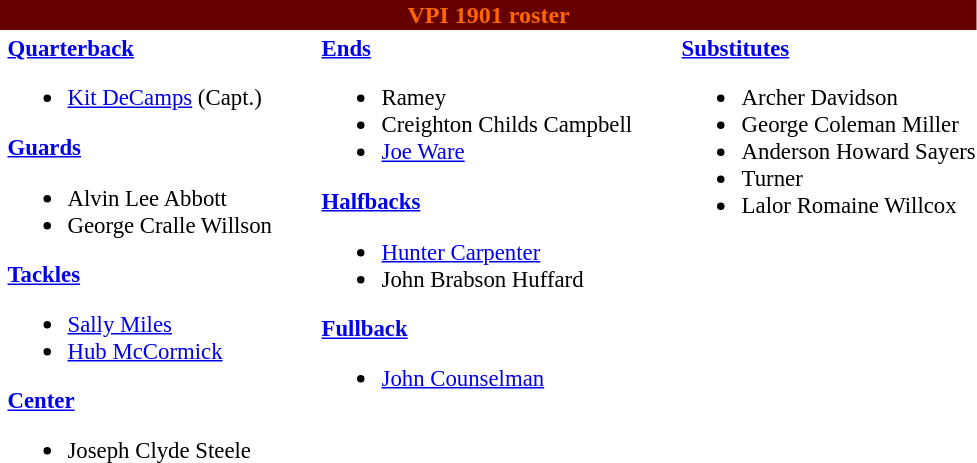<table class="toccolours" style="text-align: left;">
<tr>
<th colspan="9" style="background:#660000;color:#FF6600;text-align:center;"><span><strong>VPI 1901 roster</strong></span></th>
</tr>
<tr>
<td></td>
<td style="font-size:95%; vertical-align:top;"><strong><a href='#'>Quarterback</a></strong><br><ul><li><a href='#'>Kit DeCamps</a> (Capt.)</li></ul><strong><a href='#'>Guards</a></strong><ul><li>Alvin Lee Abbott</li><li>George Cralle Willson</li></ul><strong><a href='#'>Tackles</a></strong><ul><li><a href='#'>Sally Miles</a></li><li><a href='#'>Hub McCormick</a></li></ul><strong><a href='#'>Center</a></strong><ul><li>Joseph Clyde Steele</li></ul></td>
<td style="width: 25px;"></td>
<td style="font-size:95%; vertical-align:top;"><strong><a href='#'>Ends</a></strong><br><ul><li>Ramey</li><li>Creighton Childs Campbell</li><li><a href='#'>Joe Ware</a></li></ul><strong><a href='#'>Halfbacks</a></strong><ul><li><a href='#'>Hunter Carpenter</a></li><li>John Brabson Huffard</li></ul><strong><a href='#'>Fullback</a></strong><ul><li><a href='#'>John Counselman</a></li></ul></td>
<td style="width: 25px;"></td>
<td style="font-size:95%; vertical-align:top;"><strong><a href='#'>Substitutes</a></strong><br><ul><li>Archer Davidson</li><li>George Coleman Miller</li><li>Anderson Howard Sayers</li><li>Turner</li><li>Lalor Romaine Willcox</li></ul></td>
</tr>
</table>
